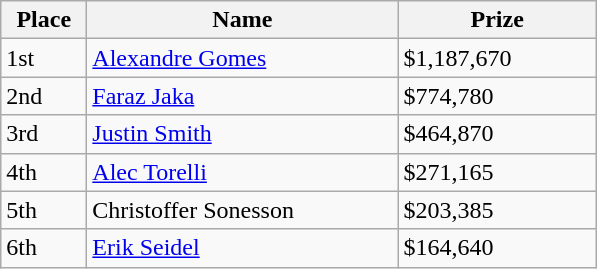<table class="wikitable">
<tr>
<th width="50">Place</th>
<th width="200">Name</th>
<th width="125">Prize</th>
</tr>
<tr>
<td>1st</td>
<td><a href='#'>Alexandre Gomes</a></td>
<td>$1,187,670</td>
</tr>
<tr>
<td>2nd</td>
<td><a href='#'>Faraz Jaka</a></td>
<td>$774,780</td>
</tr>
<tr>
<td>3rd</td>
<td><a href='#'>Justin Smith</a></td>
<td>$464,870</td>
</tr>
<tr>
<td>4th</td>
<td><a href='#'>Alec Torelli</a></td>
<td>$271,165</td>
</tr>
<tr>
<td>5th</td>
<td>Christoffer Sonesson</td>
<td>$203,385</td>
</tr>
<tr>
<td>6th</td>
<td><a href='#'>Erik Seidel</a></td>
<td>$164,640</td>
</tr>
</table>
